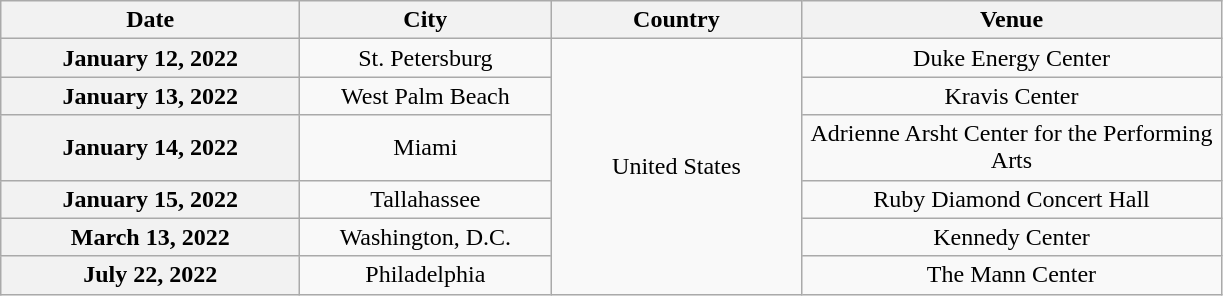<table class="wikitable plainrowheaders" style="text-align:center;">
<tr>
<th scope="col" style="width:12em;">Date</th>
<th scope="col" style="width:10em;">City</th>
<th scope="col" style="width:10em;">Country</th>
<th scope="col" style="width:17em;">Venue</th>
</tr>
<tr>
<th scope="row" style="text-align:center;">January 12, 2022</th>
<td>St. Petersburg</td>
<td rowspan="6">United States</td>
<td>Duke Energy Center</td>
</tr>
<tr>
<th scope="row" style="text-align:center;">January 13, 2022</th>
<td>West Palm Beach</td>
<td>Kravis Center</td>
</tr>
<tr>
<th scope="row" style="text-align:center;">January 14, 2022</th>
<td>Miami</td>
<td>Adrienne Arsht Center for the Performing Arts</td>
</tr>
<tr>
<th scope="row" style="text-align:center;">January 15, 2022</th>
<td>Tallahassee</td>
<td>Ruby Diamond Concert Hall</td>
</tr>
<tr>
<th scope="row" style="text-align:center;">March 13, 2022</th>
<td>Washington, D.C.</td>
<td>Kennedy Center</td>
</tr>
<tr>
<th scope="row" style="text-align:center;">July 22, 2022</th>
<td>Philadelphia</td>
<td>The Mann Center</td>
</tr>
</table>
